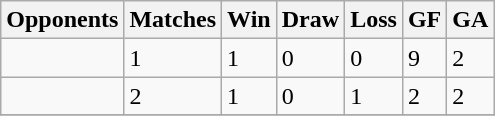<table class="wikitable sortable">
<tr>
<th>Opponents</th>
<th>Matches</th>
<th>Win</th>
<th>Draw</th>
<th>Loss</th>
<th>GF</th>
<th>GA</th>
</tr>
<tr>
<td></td>
<td>1</td>
<td>1</td>
<td>0</td>
<td>0</td>
<td>9</td>
<td>2</td>
</tr>
<tr>
<td></td>
<td>2</td>
<td>1</td>
<td>0</td>
<td>1</td>
<td>2</td>
<td>2</td>
</tr>
<tr>
</tr>
</table>
